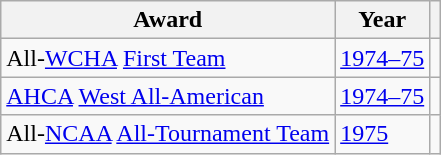<table class="wikitable">
<tr>
<th>Award</th>
<th>Year</th>
<th></th>
</tr>
<tr>
<td>All-<a href='#'>WCHA</a> <a href='#'>First Team</a></td>
<td><a href='#'>1974–75</a></td>
<td></td>
</tr>
<tr>
<td><a href='#'>AHCA</a> <a href='#'>West All-American</a></td>
<td><a href='#'>1974–75</a></td>
<td></td>
</tr>
<tr>
<td>All-<a href='#'>NCAA</a> <a href='#'>All-Tournament Team</a></td>
<td><a href='#'>1975</a></td>
<td></td>
</tr>
</table>
